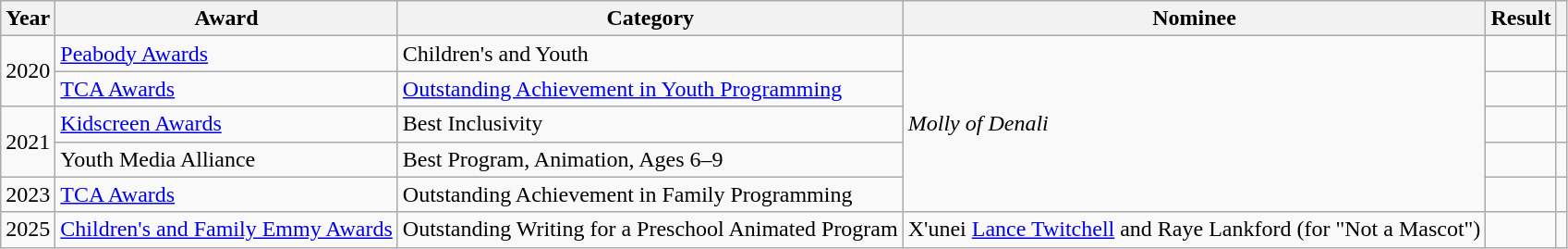<table class="wikitable sortable">
<tr>
<th>Year</th>
<th>Award</th>
<th>Category</th>
<th>Nominee</th>
<th>Result</th>
<th></th>
</tr>
<tr>
<td rowspan="2">2020</td>
<td><a href='#'>Peabody Awards</a></td>
<td>Children's and Youth</td>
<td rowspan="5"><em>Molly of Denali</em></td>
<td></td>
<td></td>
</tr>
<tr>
<td><a href='#'>TCA Awards</a></td>
<td><a href='#'>Outstanding Achievement in Youth Programming</a></td>
<td></td>
<td></td>
</tr>
<tr>
<td rowspan="2">2021</td>
<td><a href='#'>Kidscreen Awards</a></td>
<td>Best Inclusivity</td>
<td></td>
<td></td>
</tr>
<tr>
<td>Youth Media Alliance</td>
<td>Best Program, Animation, Ages 6–9</td>
<td></td>
<td></td>
</tr>
<tr>
<td>2023</td>
<td><a href='#'>TCA Awards</a></td>
<td>Outstanding Achievement in Family Programming</td>
<td></td>
<td></td>
</tr>
<tr>
<td>2025</td>
<td><a href='#'>Children's and Family Emmy Awards</a></td>
<td>Outstanding Writing for a Preschool Animated Program</td>
<td>X'unei <a href='#'>Lance Twitchell</a> and Raye Lankford (for "Not a Mascot")</td>
<td></td>
<td></td>
</tr>
</table>
